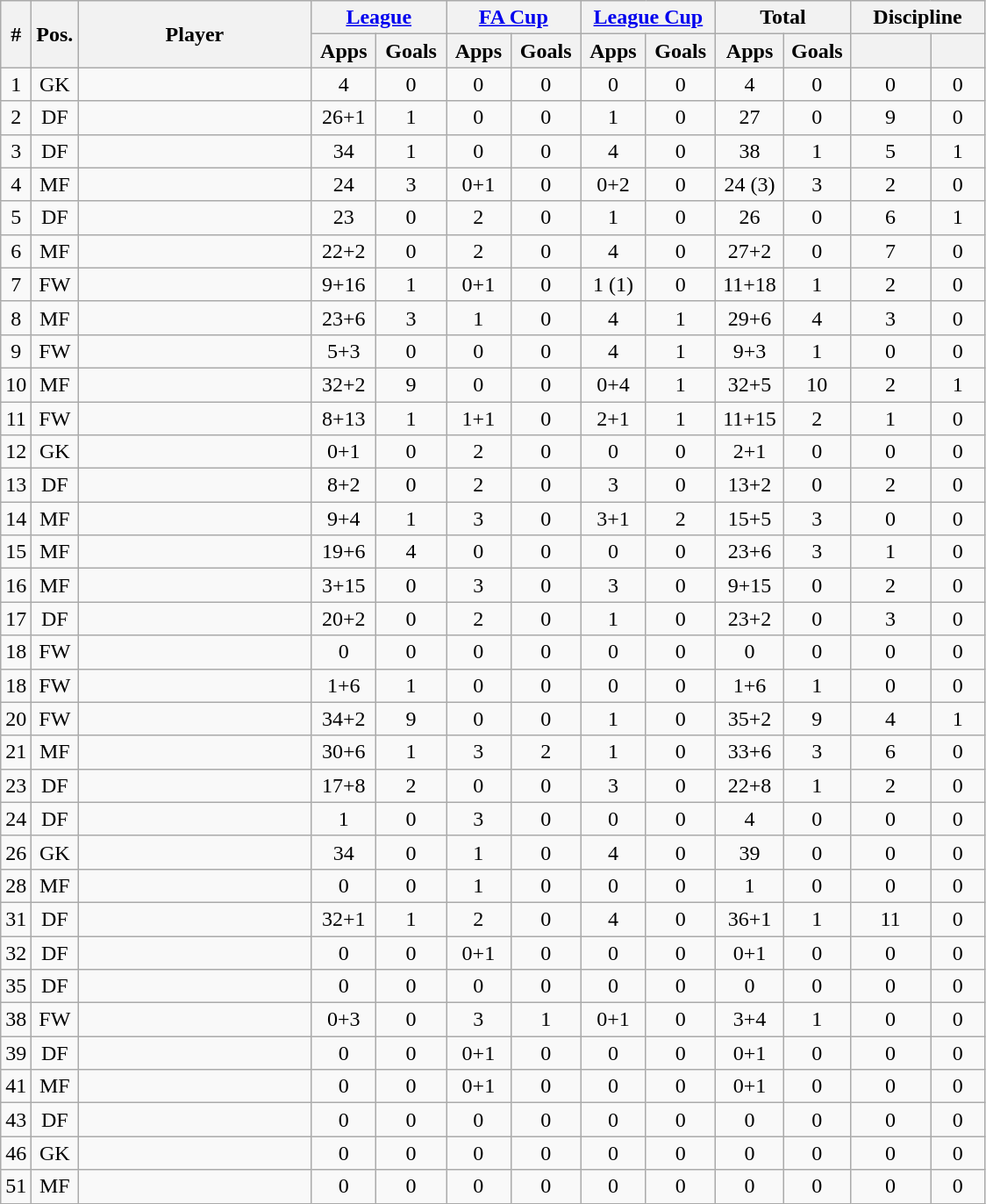<table class="wikitable sortable" style="text-align: center;">
<tr>
<th rowspan="2">#</th>
<th rowspan="2" class="unsortable">Pos.</th>
<th rowspan="2" width="170">Player</th>
<th colspan="2" class="unsortable" width="95"><a href='#'>League</a></th>
<th colspan="2" class="unsortable" width="95"><a href='#'>FA Cup</a></th>
<th colspan="2" class="unsortable" width="95"><a href='#'>League Cup</a></th>
<th colspan="2" class="unsortable" width="95">Total</th>
<th colspan="2" class="unsortable" width="95">Discipline</th>
</tr>
<tr class="unsortable">
<th>Apps</th>
<th>Goals</th>
<th>Apps</th>
<th>Goals</th>
<th>Apps</th>
<th>Goals</th>
<th>Apps</th>
<th>Goals</th>
<th></th>
<th></th>
</tr>
<tr>
<td>1</td>
<td>GK</td>
<td align="left"> </td>
<td>4</td>
<td>0</td>
<td>0</td>
<td>0</td>
<td>0</td>
<td>0</td>
<td>4</td>
<td>0</td>
<td>0</td>
<td>0</td>
</tr>
<tr>
<td>2</td>
<td>DF</td>
<td align="left"> </td>
<td>26+1</td>
<td>1</td>
<td>0</td>
<td>0</td>
<td>1</td>
<td>0</td>
<td>27</td>
<td>0</td>
<td>9</td>
<td>0</td>
</tr>
<tr>
<td>3</td>
<td>DF</td>
<td align="left"> </td>
<td>34</td>
<td>1</td>
<td>0</td>
<td>0</td>
<td>4</td>
<td>0</td>
<td>38</td>
<td>1</td>
<td>5</td>
<td>1</td>
</tr>
<tr>
<td>4</td>
<td>MF</td>
<td align="left"> </td>
<td>24</td>
<td>3</td>
<td>0+1</td>
<td>0</td>
<td>0+2</td>
<td>0</td>
<td>24 (3)</td>
<td>3</td>
<td>2</td>
<td>0</td>
</tr>
<tr>
<td>5</td>
<td>DF</td>
<td align="left"> </td>
<td>23</td>
<td>0</td>
<td>2</td>
<td>0</td>
<td>1</td>
<td>0</td>
<td>26</td>
<td>0</td>
<td>6</td>
<td>1</td>
</tr>
<tr>
<td>6</td>
<td>MF</td>
<td align="left"> </td>
<td>22+2</td>
<td>0</td>
<td>2</td>
<td>0</td>
<td>4</td>
<td>0</td>
<td>27+2</td>
<td>0</td>
<td>7</td>
<td>0</td>
</tr>
<tr>
<td>7</td>
<td>FW</td>
<td align="left"> </td>
<td>9+16</td>
<td>1</td>
<td>0+1</td>
<td>0</td>
<td>1 (1)</td>
<td>0</td>
<td>11+18</td>
<td>1</td>
<td>2</td>
<td>0</td>
</tr>
<tr>
<td>8</td>
<td>MF</td>
<td align="left"> </td>
<td>23+6</td>
<td>3</td>
<td>1</td>
<td>0</td>
<td>4</td>
<td>1</td>
<td>29+6</td>
<td>4</td>
<td>3</td>
<td>0</td>
</tr>
<tr>
<td>9</td>
<td>FW</td>
<td align="left"> </td>
<td>5+3</td>
<td>0</td>
<td>0</td>
<td>0</td>
<td>4</td>
<td>1</td>
<td>9+3</td>
<td>1</td>
<td>0</td>
<td>0</td>
</tr>
<tr>
<td>10</td>
<td>MF</td>
<td align="left"> </td>
<td>32+2</td>
<td>9</td>
<td>0</td>
<td>0</td>
<td>0+4</td>
<td>1</td>
<td>32+5</td>
<td>10</td>
<td>2</td>
<td>1</td>
</tr>
<tr>
<td>11</td>
<td>FW</td>
<td align="left"> </td>
<td>8+13</td>
<td>1</td>
<td>1+1</td>
<td>0</td>
<td>2+1</td>
<td>1</td>
<td>11+15</td>
<td>2</td>
<td>1</td>
<td>0</td>
</tr>
<tr>
<td>12</td>
<td>GK</td>
<td align="left"> </td>
<td>0+1</td>
<td>0</td>
<td>2</td>
<td>0</td>
<td>0</td>
<td>0</td>
<td>2+1</td>
<td>0</td>
<td>0</td>
<td>0</td>
</tr>
<tr>
<td>13</td>
<td>DF</td>
<td align="left"> </td>
<td>8+2</td>
<td>0</td>
<td>2</td>
<td>0</td>
<td>3</td>
<td>0</td>
<td>13+2</td>
<td>0</td>
<td>2</td>
<td>0</td>
</tr>
<tr>
<td>14</td>
<td>MF</td>
<td align="left"> </td>
<td>9+4</td>
<td>1</td>
<td>3</td>
<td>0</td>
<td>3+1</td>
<td>2</td>
<td>15+5</td>
<td>3</td>
<td>0</td>
<td>0</td>
</tr>
<tr>
<td>15</td>
<td>MF</td>
<td align="left"> </td>
<td>19+6</td>
<td>4</td>
<td>0</td>
<td>0</td>
<td>0</td>
<td>0</td>
<td>23+6</td>
<td>3</td>
<td>1</td>
<td>0</td>
</tr>
<tr>
<td>16</td>
<td>MF</td>
<td align="left"> </td>
<td>3+15</td>
<td>0</td>
<td>3</td>
<td>0</td>
<td>3</td>
<td>0</td>
<td>9+15</td>
<td>0</td>
<td>2</td>
<td>0</td>
</tr>
<tr>
<td>17</td>
<td>DF</td>
<td align="left"> </td>
<td>20+2</td>
<td>0</td>
<td>2</td>
<td>0</td>
<td>1</td>
<td>0</td>
<td>23+2</td>
<td>0</td>
<td>3</td>
<td>0</td>
</tr>
<tr>
<td>18</td>
<td>FW</td>
<td align="left"> </td>
<td>0</td>
<td>0</td>
<td>0</td>
<td>0</td>
<td>0</td>
<td>0</td>
<td>0</td>
<td>0</td>
<td>0</td>
<td>0</td>
</tr>
<tr>
<td>18</td>
<td>FW</td>
<td align="left"> </td>
<td>1+6</td>
<td>1</td>
<td>0</td>
<td>0</td>
<td>0</td>
<td>0</td>
<td>1+6</td>
<td>1</td>
<td>0</td>
<td>0</td>
</tr>
<tr>
<td>20</td>
<td>FW</td>
<td align="left"> </td>
<td>34+2</td>
<td>9</td>
<td>0</td>
<td>0</td>
<td>1</td>
<td>0</td>
<td>35+2</td>
<td>9</td>
<td>4</td>
<td>1</td>
</tr>
<tr>
<td>21</td>
<td>MF</td>
<td align="left"> </td>
<td>30+6</td>
<td>1</td>
<td>3</td>
<td>2</td>
<td>1</td>
<td>0</td>
<td>33+6</td>
<td>3</td>
<td>6</td>
<td>0</td>
</tr>
<tr>
<td>23</td>
<td>DF</td>
<td align="left"> </td>
<td>17+8</td>
<td>2</td>
<td>0</td>
<td>0</td>
<td>3</td>
<td>0</td>
<td>22+8</td>
<td>1</td>
<td>2</td>
<td>0</td>
</tr>
<tr>
<td>24</td>
<td>DF</td>
<td align="left"> </td>
<td>1</td>
<td>0</td>
<td>3</td>
<td>0</td>
<td>0</td>
<td>0</td>
<td>4</td>
<td>0</td>
<td>0</td>
<td>0</td>
</tr>
<tr>
<td>26</td>
<td>GK</td>
<td align="left"> </td>
<td>34</td>
<td>0</td>
<td>1</td>
<td>0</td>
<td>4</td>
<td>0</td>
<td>39</td>
<td>0</td>
<td>0</td>
<td>0</td>
</tr>
<tr>
<td>28</td>
<td>MF</td>
<td align="left"> </td>
<td>0</td>
<td>0</td>
<td>1</td>
<td>0</td>
<td>0</td>
<td>0</td>
<td>1</td>
<td>0</td>
<td>0</td>
<td>0</td>
</tr>
<tr>
<td>31</td>
<td>DF</td>
<td align="left"> </td>
<td>32+1</td>
<td>1</td>
<td>2</td>
<td>0</td>
<td>4</td>
<td>0</td>
<td>36+1</td>
<td>1</td>
<td>11</td>
<td>0</td>
</tr>
<tr>
<td>32</td>
<td>DF</td>
<td align="left"> </td>
<td>0</td>
<td>0</td>
<td>0+1</td>
<td>0</td>
<td>0</td>
<td>0</td>
<td>0+1</td>
<td>0</td>
<td>0</td>
<td>0</td>
</tr>
<tr>
<td>35</td>
<td>DF</td>
<td align="left"> </td>
<td>0</td>
<td>0</td>
<td>0</td>
<td>0</td>
<td>0</td>
<td>0</td>
<td>0</td>
<td>0</td>
<td>0</td>
<td>0</td>
</tr>
<tr>
<td>38</td>
<td>FW</td>
<td align="left"> </td>
<td>0+3</td>
<td>0</td>
<td>3</td>
<td>1</td>
<td>0+1</td>
<td>0</td>
<td>3+4</td>
<td>1</td>
<td>0</td>
<td>0</td>
</tr>
<tr>
<td>39</td>
<td>DF</td>
<td align="left"> </td>
<td>0</td>
<td>0</td>
<td>0+1</td>
<td>0</td>
<td>0</td>
<td>0</td>
<td>0+1</td>
<td>0</td>
<td>0</td>
<td>0</td>
</tr>
<tr>
<td>41</td>
<td>MF</td>
<td align="left"> </td>
<td>0</td>
<td>0</td>
<td>0+1</td>
<td>0</td>
<td>0</td>
<td>0</td>
<td>0+1</td>
<td>0</td>
<td>0</td>
<td>0</td>
</tr>
<tr>
<td>43</td>
<td>DF</td>
<td align="left"> </td>
<td>0</td>
<td>0</td>
<td>0</td>
<td>0</td>
<td>0</td>
<td>0</td>
<td>0</td>
<td>0</td>
<td>0</td>
<td>0</td>
</tr>
<tr>
<td>46</td>
<td>GK</td>
<td align="left"> </td>
<td>0</td>
<td>0</td>
<td>0</td>
<td>0</td>
<td>0</td>
<td>0</td>
<td>0</td>
<td>0</td>
<td>0</td>
<td>0</td>
</tr>
<tr>
<td>51</td>
<td>MF</td>
<td align="left"> </td>
<td>0</td>
<td>0</td>
<td>0</td>
<td>0</td>
<td>0</td>
<td>0</td>
<td>0</td>
<td>0</td>
<td>0</td>
<td>0</td>
</tr>
</table>
